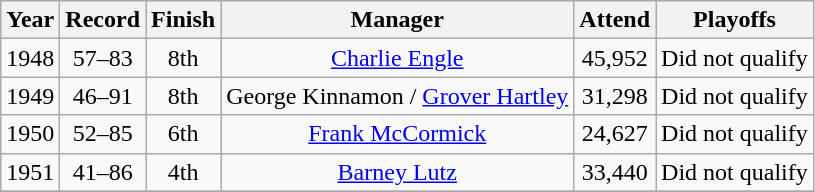<table class="wikitable">
<tr style="background: #F2F2F2;">
<th>Year</th>
<th>Record</th>
<th>Finish</th>
<th>Manager</th>
<th>Attend</th>
<th>Playoffs</th>
</tr>
<tr align=center>
<td>1948</td>
<td>57–83</td>
<td>8th</td>
<td><a href='#'>Charlie Engle</a></td>
<td>45,952</td>
<td>Did not qualify</td>
</tr>
<tr align=center>
<td>1949</td>
<td>46–91</td>
<td>8th</td>
<td>George Kinnamon / <a href='#'>Grover Hartley</a></td>
<td>31,298</td>
<td>Did not qualify</td>
</tr>
<tr align=center>
<td>1950</td>
<td>52–85</td>
<td>6th</td>
<td><a href='#'>Frank McCormick</a></td>
<td>24,627</td>
<td>Did not qualify</td>
</tr>
<tr align=center>
<td>1951</td>
<td>41–86</td>
<td>4th</td>
<td><a href='#'>Barney Lutz</a></td>
<td>33,440</td>
<td>Did not qualify</td>
</tr>
<tr align=center>
</tr>
</table>
